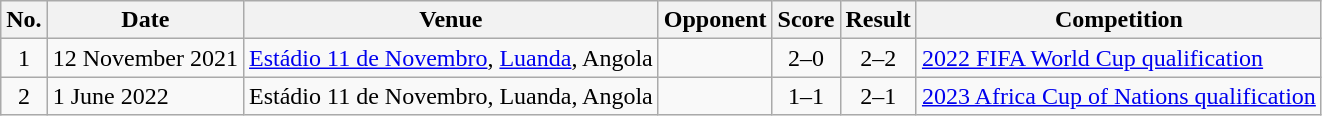<table class="wikitable sortable">
<tr>
<th scope="col">No.</th>
<th scope="col">Date</th>
<th scope="col">Venue</th>
<th scope="col">Opponent</th>
<th scope="col">Score</th>
<th scope="col">Result</th>
<th scope="col">Competition</th>
</tr>
<tr>
<td align="center">1</td>
<td>12 November 2021</td>
<td><a href='#'>Estádio 11 de Novembro</a>, <a href='#'>Luanda</a>, Angola</td>
<td></td>
<td align="center">2–0</td>
<td align="center">2–2</td>
<td><a href='#'>2022 FIFA World Cup qualification</a></td>
</tr>
<tr>
<td align="center">2</td>
<td>1 June 2022</td>
<td>Estádio 11 de Novembro, Luanda, Angola</td>
<td></td>
<td align="center">1–1</td>
<td align="center">2–1</td>
<td><a href='#'>2023 Africa Cup of Nations qualification</a></td>
</tr>
</table>
